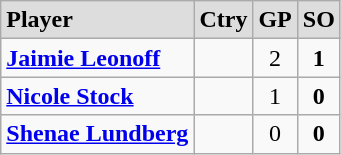<table class="wikitable">
<tr align="center" style="font-weight:bold; background-color:#dddddd;" |>
<td align="left">Player</td>
<td>Ctry</td>
<td>GP</td>
<td>SO</td>
</tr>
<tr align="center">
<td align="left"><strong><a href='#'>Jaimie Leonoff</a></strong></td>
<td></td>
<td>2</td>
<td><strong>1</strong></td>
</tr>
<tr align="center">
<td align="left"><strong><a href='#'>Nicole Stock</a></strong></td>
<td></td>
<td>1</td>
<td><strong>0</strong></td>
</tr>
<tr align="center">
<td align="left"><strong><a href='#'>Shenae Lundberg</a></strong></td>
<td></td>
<td>0</td>
<td><strong>0</strong></td>
</tr>
</table>
